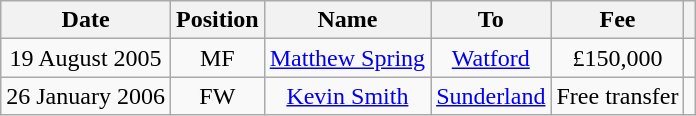<table class="wikitable" style="text-align:center;">
<tr>
<th scope=col>Date</th>
<th scope=col>Position</th>
<th scope=col>Name</th>
<th scope=col>To</th>
<th scope=col>Fee</th>
<th scope=col></th>
</tr>
<tr>
<td>19 August 2005</td>
<td>MF</td>
<td><a href='#'>Matthew Spring</a></td>
<td><a href='#'>Watford</a></td>
<td>£150,000</td>
<td></td>
</tr>
<tr>
<td>26 January 2006</td>
<td>FW</td>
<td><a href='#'>Kevin Smith</a></td>
<td><a href='#'>Sunderland</a></td>
<td>Free transfer</td>
<td></td>
</tr>
</table>
